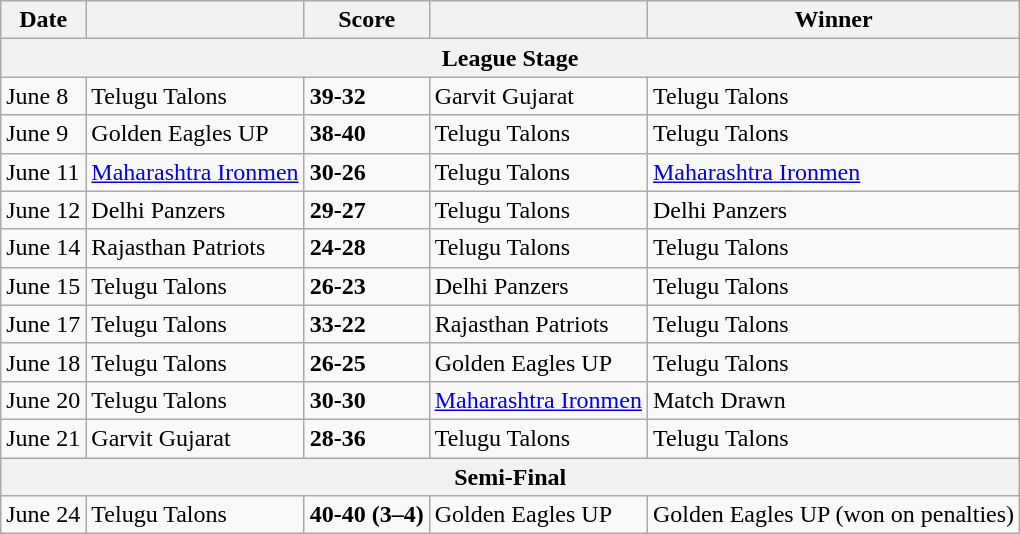<table class="wikitable">
<tr>
<th>Date</th>
<th></th>
<th>Score</th>
<th></th>
<th>Winner</th>
</tr>
<tr>
<th colspan="5">League Stage</th>
</tr>
<tr>
<td>June 8</td>
<td>Telugu Talons</td>
<td><strong>39-32</strong></td>
<td>Garvit Gujarat</td>
<td>Telugu Talons</td>
</tr>
<tr>
<td>June 9</td>
<td>Golden Eagles UP</td>
<td><strong>38-40</strong></td>
<td>Telugu Talons</td>
<td>Telugu Talons</td>
</tr>
<tr>
<td>June 11</td>
<td><a href='#'>Maharashtra Ironmen</a></td>
<td><strong>30-26</strong></td>
<td>Telugu Talons</td>
<td><a href='#'>Maharashtra Ironmen</a></td>
</tr>
<tr>
<td>June 12</td>
<td>Delhi Panzers</td>
<td><strong>29-27</strong></td>
<td>Telugu Talons</td>
<td>Delhi Panzers</td>
</tr>
<tr>
<td>June 14</td>
<td>Rajasthan Patriots</td>
<td><strong>24-28</strong></td>
<td>Telugu Talons</td>
<td>Telugu Talons</td>
</tr>
<tr>
<td>June 15</td>
<td>Telugu Talons</td>
<td><strong>26-23</strong></td>
<td>Delhi Panzers</td>
<td>Telugu Talons</td>
</tr>
<tr>
<td>June 17</td>
<td>Telugu Talons</td>
<td><strong>33-22</strong></td>
<td>Rajasthan Patriots</td>
<td>Telugu Talons</td>
</tr>
<tr>
<td>June 18</td>
<td>Telugu Talons</td>
<td><strong>26-25</strong></td>
<td>Golden Eagles UP</td>
<td>Telugu Talons</td>
</tr>
<tr>
<td>June 20</td>
<td>Telugu Talons</td>
<td><strong>30-30</strong></td>
<td><a href='#'>Maharashtra Ironmen</a></td>
<td>Match Drawn</td>
</tr>
<tr>
<td>June 21</td>
<td>Garvit Gujarat</td>
<td><strong>28-36</strong></td>
<td>Telugu Talons</td>
<td>Telugu Talons</td>
</tr>
<tr>
<th colspan="5">Semi-Final</th>
</tr>
<tr>
<td>June 24</td>
<td>Telugu Talons</td>
<td><strong>40-40 (3–4)</strong></td>
<td>Golden Eagles UP</td>
<td>Golden Eagles UP (won on penalties)</td>
</tr>
</table>
